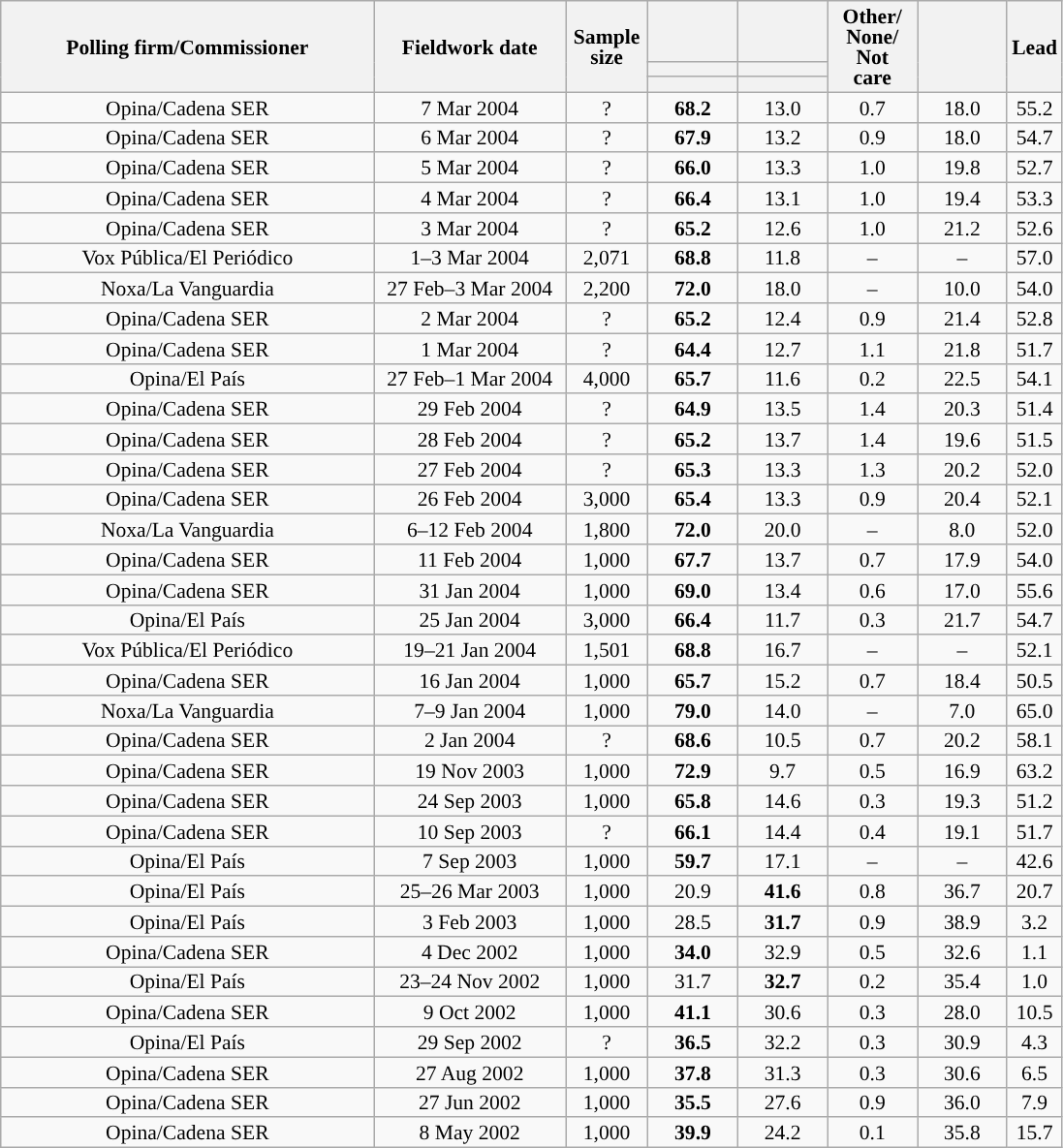<table class="wikitable collapsible collapsed" style="text-align:center; font-size:90%; line-height:14px;">
<tr style="height:42px;">
<th style="width:250px;" rowspan="3">Polling firm/Commissioner</th>
<th style="width:125px;" rowspan="3">Fieldwork date</th>
<th style="width:50px;" rowspan="3">Sample size</th>
<th style="width:55px;"></th>
<th style="width:55px;"></th>
<th style="width:55px;" rowspan="3">Other/<br>None/<br>Not<br>care</th>
<th style="width:55px;" rowspan="3"></th>
<th style="width:30px;" rowspan="3">Lead</th>
</tr>
<tr>
<th style="color:inherit;background:"></th>
<th style="color:inherit;background:"></th>
</tr>
<tr>
<th></th>
<th></th>
</tr>
<tr>
<td>Opina/Cadena SER</td>
<td>7 Mar 2004</td>
<td>?</td>
<td><strong>68.2</strong></td>
<td>13.0</td>
<td>0.7</td>
<td>18.0</td>
<td style="background:">55.2</td>
</tr>
<tr>
<td>Opina/Cadena SER</td>
<td>6 Mar 2004</td>
<td>?</td>
<td><strong>67.9</strong></td>
<td>13.2</td>
<td>0.9</td>
<td>18.0</td>
<td style="background:">54.7</td>
</tr>
<tr>
<td>Opina/Cadena SER</td>
<td>5 Mar 2004</td>
<td>?</td>
<td><strong>66.0</strong></td>
<td>13.3</td>
<td>1.0</td>
<td>19.8</td>
<td style="background:">52.7</td>
</tr>
<tr>
<td>Opina/Cadena SER</td>
<td>4 Mar 2004</td>
<td>?</td>
<td><strong>66.4</strong></td>
<td>13.1</td>
<td>1.0</td>
<td>19.4</td>
<td style="background:">53.3</td>
</tr>
<tr>
<td>Opina/Cadena SER</td>
<td>3 Mar 2004</td>
<td>?</td>
<td><strong>65.2</strong></td>
<td>12.6</td>
<td>1.0</td>
<td>21.2</td>
<td style="background:">52.6</td>
</tr>
<tr>
<td>Vox Pública/El Periódico</td>
<td>1–3 Mar 2004</td>
<td>2,071</td>
<td><strong>68.8</strong></td>
<td>11.8</td>
<td>–</td>
<td>–</td>
<td style="background:">57.0</td>
</tr>
<tr>
<td>Noxa/La Vanguardia</td>
<td>27 Feb–3 Mar 2004</td>
<td>2,200</td>
<td><strong>72.0</strong></td>
<td>18.0</td>
<td>–</td>
<td>10.0</td>
<td style="background:">54.0</td>
</tr>
<tr>
<td>Opina/Cadena SER</td>
<td>2 Mar 2004</td>
<td>?</td>
<td><strong>65.2</strong></td>
<td>12.4</td>
<td>0.9</td>
<td>21.4</td>
<td style="background:">52.8</td>
</tr>
<tr>
<td>Opina/Cadena SER</td>
<td>1 Mar 2004</td>
<td>?</td>
<td><strong>64.4</strong></td>
<td>12.7</td>
<td>1.1</td>
<td>21.8</td>
<td style="background:">51.7</td>
</tr>
<tr>
<td>Opina/El País</td>
<td>27 Feb–1 Mar 2004</td>
<td>4,000</td>
<td><strong>65.7</strong></td>
<td>11.6</td>
<td>0.2</td>
<td>22.5</td>
<td style="background:">54.1</td>
</tr>
<tr>
<td>Opina/Cadena SER</td>
<td>29 Feb 2004</td>
<td>?</td>
<td><strong>64.9</strong></td>
<td>13.5</td>
<td>1.4</td>
<td>20.3</td>
<td style="background:">51.4</td>
</tr>
<tr>
<td>Opina/Cadena SER</td>
<td>28 Feb 2004</td>
<td>?</td>
<td><strong>65.2</strong></td>
<td>13.7</td>
<td>1.4</td>
<td>19.6</td>
<td style="background:">51.5</td>
</tr>
<tr>
<td>Opina/Cadena SER</td>
<td>27 Feb 2004</td>
<td>?</td>
<td><strong>65.3</strong></td>
<td>13.3</td>
<td>1.3</td>
<td>20.2</td>
<td style="background:">52.0</td>
</tr>
<tr>
<td>Opina/Cadena SER</td>
<td>26 Feb 2004</td>
<td>3,000</td>
<td><strong>65.4</strong></td>
<td>13.3</td>
<td>0.9</td>
<td>20.4</td>
<td style="background:">52.1</td>
</tr>
<tr>
<td>Noxa/La Vanguardia</td>
<td>6–12 Feb 2004</td>
<td>1,800</td>
<td><strong>72.0</strong></td>
<td>20.0</td>
<td>–</td>
<td>8.0</td>
<td style="background:">52.0</td>
</tr>
<tr>
<td>Opina/Cadena SER</td>
<td>11 Feb 2004</td>
<td>1,000</td>
<td><strong>67.7</strong></td>
<td>13.7</td>
<td>0.7</td>
<td>17.9</td>
<td style="background:">54.0</td>
</tr>
<tr>
<td>Opina/Cadena SER</td>
<td>31 Jan 2004</td>
<td>1,000</td>
<td><strong>69.0</strong></td>
<td>13.4</td>
<td>0.6</td>
<td>17.0</td>
<td style="background:">55.6</td>
</tr>
<tr>
<td>Opina/El País</td>
<td>25 Jan 2004</td>
<td>3,000</td>
<td><strong>66.4</strong></td>
<td>11.7</td>
<td>0.3</td>
<td>21.7</td>
<td style="background:">54.7</td>
</tr>
<tr>
<td>Vox Pública/El Periódico</td>
<td>19–21 Jan 2004</td>
<td>1,501</td>
<td><strong>68.8</strong></td>
<td>16.7</td>
<td>–</td>
<td>–</td>
<td style="background:">52.1</td>
</tr>
<tr>
<td>Opina/Cadena SER</td>
<td>16 Jan 2004</td>
<td>1,000</td>
<td><strong>65.7</strong></td>
<td>15.2</td>
<td>0.7</td>
<td>18.4</td>
<td style="background:">50.5</td>
</tr>
<tr>
<td>Noxa/La Vanguardia</td>
<td>7–9 Jan 2004</td>
<td>1,000</td>
<td><strong>79.0</strong></td>
<td>14.0</td>
<td>–</td>
<td>7.0</td>
<td style="background:">65.0</td>
</tr>
<tr>
<td>Opina/Cadena SER</td>
<td>2 Jan 2004</td>
<td>?</td>
<td><strong>68.6</strong></td>
<td>10.5</td>
<td>0.7</td>
<td>20.2</td>
<td style="background:">58.1</td>
</tr>
<tr>
<td>Opina/Cadena SER</td>
<td>19 Nov 2003</td>
<td>1,000</td>
<td><strong>72.9</strong></td>
<td>9.7</td>
<td>0.5</td>
<td>16.9</td>
<td style="background:">63.2</td>
</tr>
<tr>
<td>Opina/Cadena SER</td>
<td>24 Sep 2003</td>
<td>1,000</td>
<td><strong>65.8</strong></td>
<td>14.6</td>
<td>0.3</td>
<td>19.3</td>
<td style="background:">51.2</td>
</tr>
<tr>
<td>Opina/Cadena SER</td>
<td>10 Sep 2003</td>
<td>?</td>
<td><strong>66.1</strong></td>
<td>14.4</td>
<td>0.4</td>
<td>19.1</td>
<td style="background:">51.7</td>
</tr>
<tr>
<td>Opina/El País</td>
<td>7 Sep 2003</td>
<td>1,000</td>
<td><strong>59.7</strong></td>
<td>17.1</td>
<td>–</td>
<td>–</td>
<td style="background:">42.6</td>
</tr>
<tr>
<td>Opina/El País</td>
<td>25–26 Mar 2003</td>
<td>1,000</td>
<td>20.9</td>
<td><strong>41.6</strong></td>
<td>0.8</td>
<td>36.7</td>
<td style="background:">20.7</td>
</tr>
<tr>
<td>Opina/El País</td>
<td>3 Feb 2003</td>
<td>1,000</td>
<td>28.5</td>
<td><strong>31.7</strong></td>
<td>0.9</td>
<td>38.9</td>
<td style="background:">3.2</td>
</tr>
<tr>
<td>Opina/Cadena SER</td>
<td>4 Dec 2002</td>
<td>1,000</td>
<td><strong>34.0</strong></td>
<td>32.9</td>
<td>0.5</td>
<td>32.6</td>
<td style="background:">1.1</td>
</tr>
<tr>
<td>Opina/El País</td>
<td>23–24 Nov 2002</td>
<td>1,000</td>
<td>31.7</td>
<td><strong>32.7</strong></td>
<td>0.2</td>
<td>35.4</td>
<td style="background:">1.0</td>
</tr>
<tr>
<td>Opina/Cadena SER</td>
<td>9 Oct 2002</td>
<td>1,000</td>
<td><strong>41.1</strong></td>
<td>30.6</td>
<td>0.3</td>
<td>28.0</td>
<td style="background:">10.5</td>
</tr>
<tr>
<td>Opina/El País</td>
<td>29 Sep 2002</td>
<td>?</td>
<td><strong>36.5</strong></td>
<td>32.2</td>
<td>0.3</td>
<td>30.9</td>
<td style="background:">4.3</td>
</tr>
<tr>
<td>Opina/Cadena SER</td>
<td>27 Aug 2002</td>
<td>1,000</td>
<td><strong>37.8</strong></td>
<td>31.3</td>
<td>0.3</td>
<td>30.6</td>
<td style="background:">6.5</td>
</tr>
<tr>
<td>Opina/Cadena SER</td>
<td>27 Jun 2002</td>
<td>1,000</td>
<td><strong>35.5</strong></td>
<td>27.6</td>
<td>0.9</td>
<td>36.0</td>
<td style="background:">7.9</td>
</tr>
<tr>
<td>Opina/Cadena SER</td>
<td>8 May 2002</td>
<td>1,000</td>
<td><strong>39.9</strong></td>
<td>24.2</td>
<td>0.1</td>
<td>35.8</td>
<td style="background:">15.7</td>
</tr>
</table>
